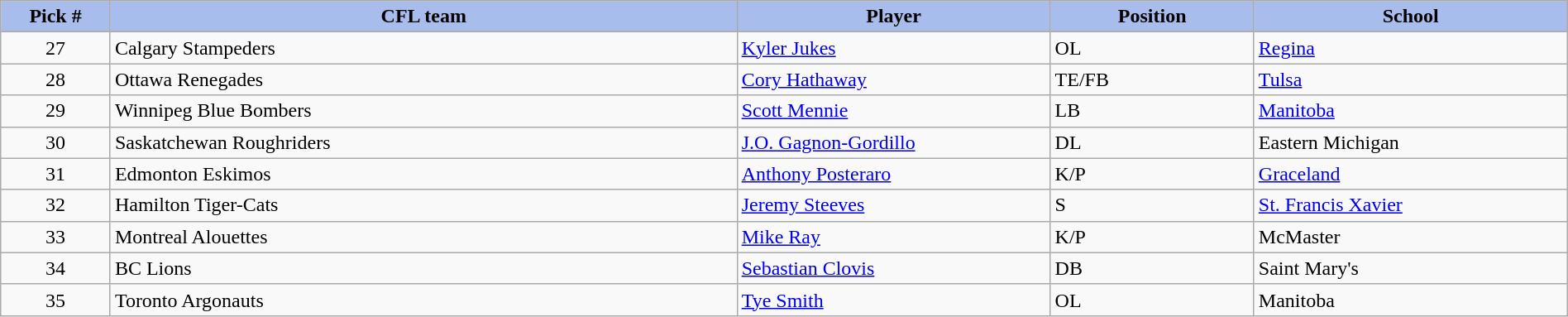<table class="wikitable" style="width: 100%">
<tr>
<th style="background:#A8BDEC;" width=7%>Pick #</th>
<th width=40% style="background:#A8BDEC;">CFL team</th>
<th width=20% style="background:#A8BDEC;">Player</th>
<th width=13% style="background:#A8BDEC;">Position</th>
<th width=20% style="background:#A8BDEC;">School</th>
</tr>
<tr>
<td align=center>27</td>
<td>Calgary Stampeders</td>
<td><a href='#'>Kyler Jukes</a></td>
<td>OL</td>
<td><a href='#'>Regina</a></td>
</tr>
<tr>
<td align=center>28</td>
<td>Ottawa Renegades</td>
<td><a href='#'>Cory Hathaway</a></td>
<td>TE/FB</td>
<td><a href='#'>Tulsa</a></td>
</tr>
<tr>
<td align=center>29</td>
<td>Winnipeg Blue Bombers</td>
<td><a href='#'>Scott Mennie</a></td>
<td>LB</td>
<td><a href='#'>Manitoba</a></td>
</tr>
<tr>
<td align=center>30</td>
<td>Saskatchewan Roughriders</td>
<td><a href='#'>J.O. Gagnon-Gordillo</a></td>
<td>DL</td>
<td>Eastern Michigan</td>
</tr>
<tr>
<td align=center>31</td>
<td>Edmonton Eskimos</td>
<td><a href='#'>Anthony Posteraro</a></td>
<td>K/P</td>
<td><a href='#'>Graceland</a></td>
</tr>
<tr>
<td align=center>32</td>
<td>Hamilton Tiger-Cats</td>
<td><a href='#'>Jeremy Steeves</a></td>
<td>S</td>
<td><a href='#'>St. Francis Xavier</a></td>
</tr>
<tr>
<td align=center>33</td>
<td>Montreal Alouettes</td>
<td><a href='#'>Mike Ray</a></td>
<td>K/P</td>
<td>McMaster</td>
</tr>
<tr>
<td align=center>34</td>
<td>BC Lions</td>
<td><a href='#'>Sebastian Clovis</a></td>
<td>DB</td>
<td>Saint Mary's</td>
</tr>
<tr>
<td align=center>35</td>
<td>Toronto Argonauts</td>
<td><a href='#'>Tye Smith</a></td>
<td>OL</td>
<td>Manitoba</td>
</tr>
</table>
